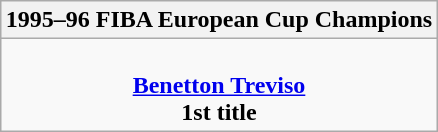<table class=wikitable style="text-align:center; margin:auto">
<tr>
<th>1995–96 FIBA European Cup Champions</th>
</tr>
<tr>
<td><br> <strong><a href='#'>Benetton Treviso</a></strong> <br> <strong>1st title</strong></td>
</tr>
</table>
